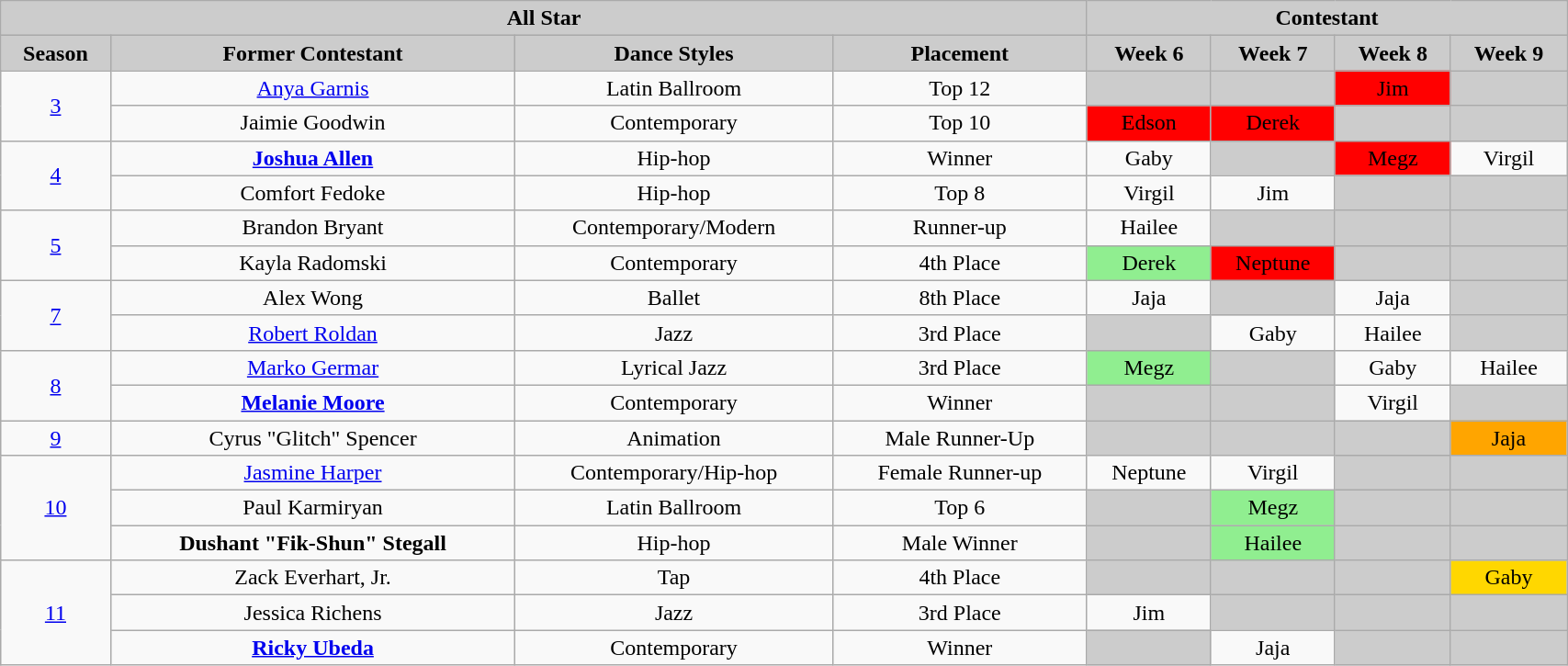<table class="wikitable"  style="width:90%; text-align:center;">
<tr>
<th style="background:#ccc;" colspan="4"><strong>All Star</strong></th>
<th style="background:#ccc;" colspan="5"><strong>Contestant</strong></th>
</tr>
<tr>
<th style="background:#ccc;"><strong>Season</strong></th>
<th style="background:#ccc;"><strong>Former Contestant</strong></th>
<th style="background:#ccc;"><strong>Dance Styles</strong></th>
<th style="background:#ccc;"><strong>Placement</strong></th>
<th style="background:#ccc;">Week 6</th>
<th style="background:#ccc;">Week 7</th>
<th style="background:#ccc;">Week 8</th>
<th style="background:#ccc;">Week 9</th>
</tr>
<tr>
<td rowspan="2"><a href='#'>3</a></td>
<td><a href='#'>Anya Garnis</a></td>
<td>Latin Ballroom</td>
<td>Top 12</td>
<td style="background:#ccc;"></td>
<td style="background:#ccc;"></td>
<td bgcolor=red>Jim</td>
<td style="background:#ccc;"></td>
</tr>
<tr>
<td>Jaimie Goodwin</td>
<td>Contemporary</td>
<td>Top 10</td>
<td bgcolor=red>Edson</td>
<td bgcolor=red>Derek</td>
<td style="background:#ccc;"></td>
<td style="background:#ccc;"></td>
</tr>
<tr>
<td rowspan="2"><a href='#'>4</a></td>
<td><strong><a href='#'>Joshua Allen</a></strong></td>
<td>Hip-hop</td>
<td>Winner</td>
<td>Gaby</td>
<td style="background:#ccc;"></td>
<td bgcolor=red>Megz</td>
<td>Virgil</td>
</tr>
<tr>
<td>Comfort Fedoke</td>
<td>Hip-hop</td>
<td>Top 8</td>
<td>Virgil</td>
<td>Jim</td>
<td style="background:#ccc;"></td>
<td style="background:#ccc;"></td>
</tr>
<tr>
<td rowspan="2"><a href='#'>5</a></td>
<td>Brandon Bryant</td>
<td>Contemporary/Modern</td>
<td>Runner-up</td>
<td>Hailee</td>
<td style="background:#ccc;"></td>
<td style="background:#ccc;"></td>
<td style="background:#ccc;"></td>
</tr>
<tr>
<td>Kayla Radomski</td>
<td>Contemporary</td>
<td>4th Place</td>
<td style="background:lightgreen;">Derek</td>
<td bgcolor=red>Neptune</td>
<td style="background:#ccc;"></td>
<td style="background:#ccc;"></td>
</tr>
<tr>
<td rowspan="2"><a href='#'>7</a></td>
<td>Alex Wong</td>
<td>Ballet</td>
<td>8th Place</td>
<td>Jaja</td>
<td style="background:#ccc;"></td>
<td>Jaja</td>
<td style="background:#ccc;"></td>
</tr>
<tr>
<td><a href='#'>Robert Roldan</a></td>
<td>Jazz</td>
<td>3rd Place</td>
<td style="background:#ccc;"></td>
<td>Gaby</td>
<td>Hailee</td>
<td style="background:#ccc;"></td>
</tr>
<tr>
<td rowspan="2"><a href='#'>8</a></td>
<td><a href='#'>Marko Germar</a></td>
<td>Lyrical Jazz</td>
<td>3rd Place</td>
<td style="background:lightgreen;">Megz</td>
<td style="background:#ccc;"></td>
<td>Gaby</td>
<td>Hailee</td>
</tr>
<tr>
<td><strong><a href='#'>Melanie Moore</a></strong></td>
<td>Contemporary</td>
<td>Winner</td>
<td style="background:#ccc;"></td>
<td style="background:#ccc;"></td>
<td>Virgil</td>
<td style="background:#ccc;"></td>
</tr>
<tr>
<td><a href='#'>9</a></td>
<td>Cyrus "Glitch" Spencer</td>
<td>Animation</td>
<td>Male Runner-Up</td>
<td style="background:#ccc;"></td>
<td style="background:#ccc;"></td>
<td style="background:#ccc;"></td>
<td style="background:orange;">Jaja</td>
</tr>
<tr>
<td rowspan="3"><a href='#'>10</a></td>
<td><a href='#'>Jasmine Harper</a></td>
<td>Contemporary/Hip-hop</td>
<td>Female Runner-up</td>
<td>Neptune</td>
<td>Virgil</td>
<td style="background:#ccc;"></td>
<td style="background:#ccc;"></td>
</tr>
<tr>
<td>Paul Karmiryan</td>
<td>Latin Ballroom</td>
<td>Top 6</td>
<td style="background:#ccc;"></td>
<td style="background:lightgreen;">Megz</td>
<td style="background:#ccc;"></td>
<td style="background:#ccc;"></td>
</tr>
<tr>
<td><strong>Dushant "Fik-Shun" Stegall</strong></td>
<td>Hip-hop</td>
<td>Male Winner</td>
<td style="background:#ccc;"></td>
<td style="background:lightgreen;">Hailee</td>
<td style="background:#ccc;"></td>
<td style="background:#ccc;"></td>
</tr>
<tr>
<td rowspan="3"><a href='#'>11</a></td>
<td>Zack Everhart, Jr.</td>
<td>Tap</td>
<td>4th Place</td>
<td style="background:#ccc;"></td>
<td style="background:#ccc;"></td>
<td style="background:#ccc;"></td>
<td bgcolor=gold>Gaby</td>
</tr>
<tr>
<td>Jessica Richens</td>
<td>Jazz</td>
<td>3rd Place</td>
<td>Jim</td>
<td style="background:#ccc;"></td>
<td style="background:#ccc;"></td>
<td style="background:#ccc;"></td>
</tr>
<tr>
<td><strong><a href='#'>Ricky Ubeda</a></strong></td>
<td>Contemporary</td>
<td>Winner</td>
<td style="background:#ccc;"></td>
<td>Jaja</td>
<td style="background:#ccc;"></td>
<td style="background:#ccc;"></td>
</tr>
</table>
